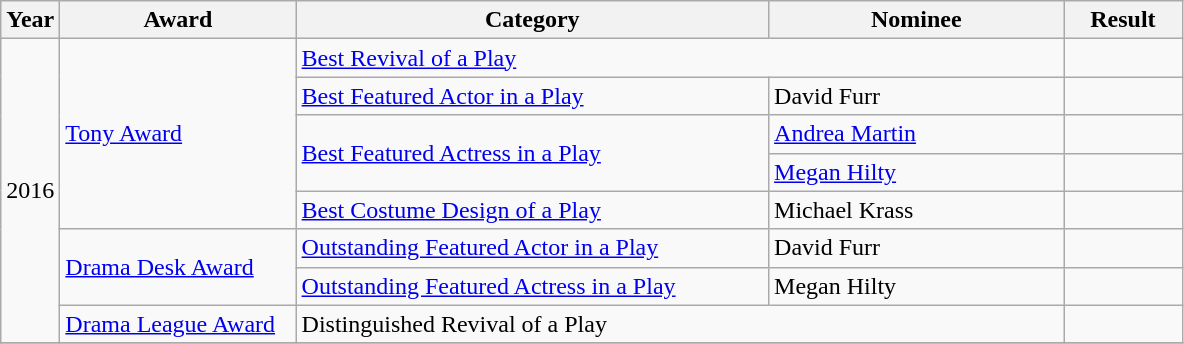<table class="wikitable">
<tr>
<th width="5%">Year</th>
<th width="20%">Award</th>
<th width="40%">Category</th>
<th width="25%">Nominee</th>
<th width="10%">Result</th>
</tr>
<tr>
<td rowspan="8" align="center">2016</td>
<td rowspan="5"><a href='#'>Tony Award</a></td>
<td colspan="2"><a href='#'>Best Revival of a Play</a></td>
<td></td>
</tr>
<tr>
<td><a href='#'>Best Featured Actor in a Play</a></td>
<td>David Furr</td>
<td></td>
</tr>
<tr>
<td rowspan="2"><a href='#'>Best Featured Actress in a Play</a></td>
<td><a href='#'>Andrea Martin</a></td>
<td></td>
</tr>
<tr>
<td><a href='#'>Megan Hilty</a></td>
<td></td>
</tr>
<tr>
<td><a href='#'>Best Costume Design of a Play</a></td>
<td>Michael Krass</td>
<td></td>
</tr>
<tr>
<td rowspan="2"><a href='#'>Drama Desk Award</a></td>
<td><a href='#'>Outstanding Featured Actor in a Play</a></td>
<td>David Furr</td>
<td></td>
</tr>
<tr>
<td><a href='#'>Outstanding Featured Actress in a Play</a></td>
<td>Megan Hilty</td>
<td></td>
</tr>
<tr>
<td><a href='#'>Drama League Award</a></td>
<td colspan="2">Distinguished Revival of a Play</td>
<td></td>
</tr>
<tr>
</tr>
</table>
